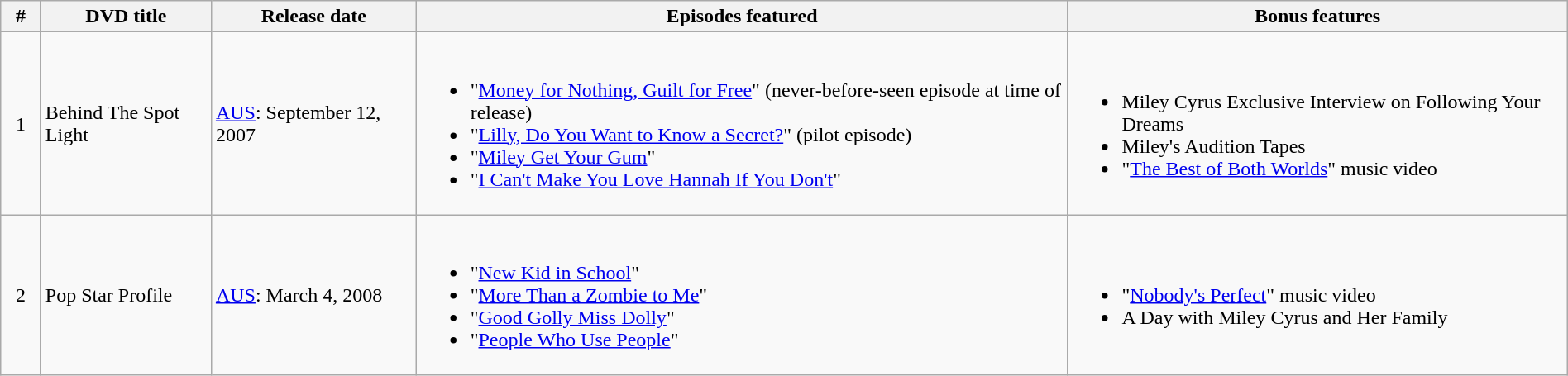<table class="wikitable" style="width:100%">
<tr>
<th style="width:25px">#</th>
<th style="width:130px">DVD title</th>
<th>Release date</th>
<th>Episodes featured</th>
<th>Bonus features</th>
</tr>
<tr>
<td style="text-align:center">1</td>
<td>Behind The Spot Light</td>
<td><a href='#'>AUS</a>: September 12, 2007</td>
<td><br><ul><li>"<a href='#'>Money for Nothing, Guilt for Free</a>" (never-before-seen episode at time of release)</li><li>"<a href='#'>Lilly, Do You Want to Know a Secret?</a>" (pilot episode)</li><li>"<a href='#'>Miley Get Your Gum</a>"</li><li>"<a href='#'>I Can't Make You Love Hannah If You Don't</a>"</li></ul></td>
<td><br><ul><li>Miley Cyrus Exclusive Interview on Following Your Dreams</li><li>Miley's Audition Tapes</li><li>"<a href='#'>The Best of Both Worlds</a>" music video</li></ul></td>
</tr>
<tr>
<td style="text-align:center">2</td>
<td>Pop Star Profile</td>
<td><a href='#'>AUS</a>: March 4, 2008</td>
<td><br><ul><li>"<a href='#'>New Kid in School</a>"</li><li>"<a href='#'>More Than a Zombie to Me</a>"</li><li>"<a href='#'>Good Golly Miss Dolly</a>"</li><li>"<a href='#'>People Who Use People</a>"</li></ul></td>
<td><br><ul><li>"<a href='#'>Nobody's Perfect</a>" music video</li><li>A Day with Miley Cyrus and Her Family</li></ul></td>
</tr>
</table>
